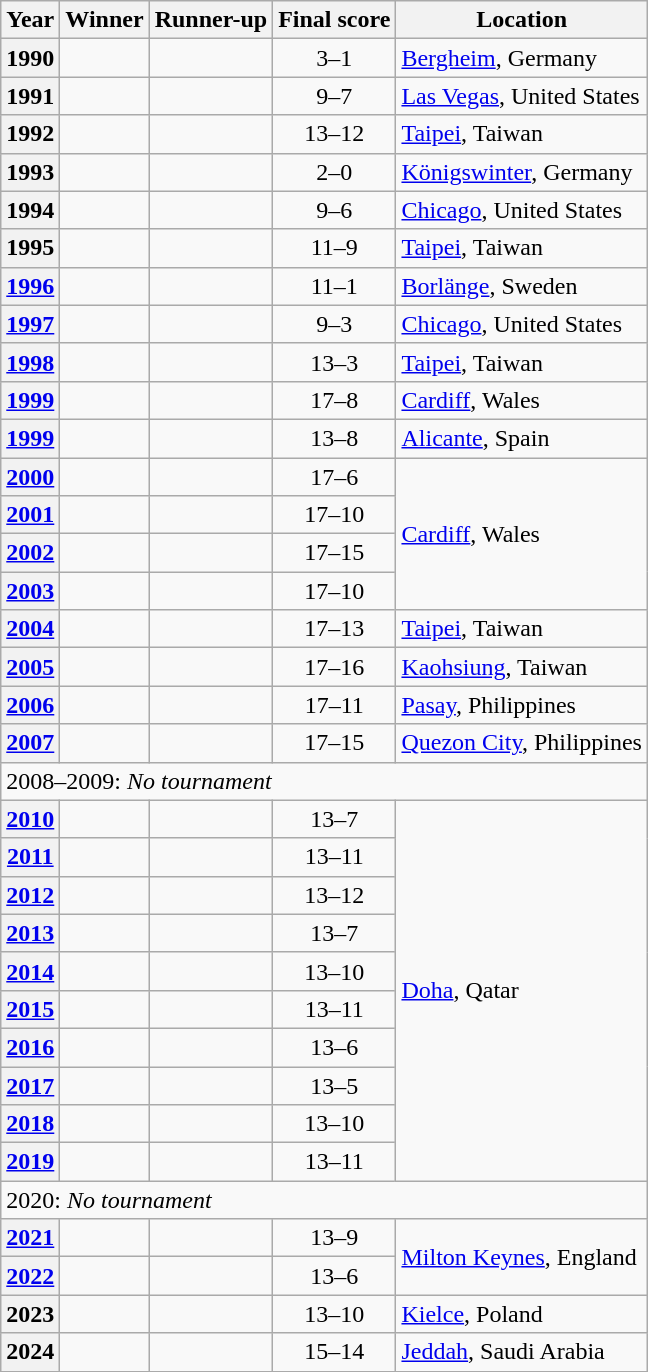<table class="wikitable sortable">
<tr>
<th scope="col">Year</th>
<th scope="col">Winner</th>
<th scope="col">Runner-up</th>
<th scope="col">Final score</th>
<th scope="col">Location</th>
</tr>
<tr>
<th scope="row">1990</th>
<td></td>
<td></td>
<td align="center">3–1</td>
<td><a href='#'>Bergheim</a>, Germany</td>
</tr>
<tr>
<th scope="row">1991</th>
<td></td>
<td></td>
<td align="center">9–7</td>
<td><a href='#'>Las Vegas</a>, United States</td>
</tr>
<tr>
<th scope="row">1992</th>
<td></td>
<td></td>
<td align="center">13–12</td>
<td><a href='#'>Taipei</a>, Taiwan</td>
</tr>
<tr>
<th scope="row">1993</th>
<td></td>
<td></td>
<td align="center">2–0</td>
<td><a href='#'>Königswinter</a>, Germany</td>
</tr>
<tr>
<th scope="row">1994</th>
<td></td>
<td></td>
<td align="center">9–6</td>
<td><a href='#'>Chicago</a>, United States</td>
</tr>
<tr>
<th scope="row">1995</th>
<td></td>
<td></td>
<td align="center">11–9</td>
<td><a href='#'>Taipei</a>, Taiwan</td>
</tr>
<tr>
<th scope="row"><a href='#'>1996</a></th>
<td></td>
<td></td>
<td align="center">11–1</td>
<td><a href='#'>Borlänge</a>, Sweden</td>
</tr>
<tr>
<th scope="row"><a href='#'>1997</a></th>
<td></td>
<td></td>
<td align="center">9–3</td>
<td><a href='#'>Chicago</a>, United States</td>
</tr>
<tr>
<th scope="row"><a href='#'>1998</a></th>
<td></td>
<td></td>
<td align="center">13–3</td>
<td><a href='#'>Taipei</a>, Taiwan</td>
</tr>
<tr>
<th scope="row"><a href='#'>1999</a></th>
<td></td>
<td></td>
<td align="center">17–8</td>
<td><a href='#'>Cardiff</a>, Wales</td>
</tr>
<tr>
<th scope="row"><a href='#'>1999</a></th>
<td></td>
<td></td>
<td align="center">13–8</td>
<td><a href='#'>Alicante</a>, Spain</td>
</tr>
<tr>
<th scope="row"><a href='#'>2000</a></th>
<td></td>
<td></td>
<td align="center">17–6</td>
<td rowspan="4"><a href='#'>Cardiff</a>, Wales</td>
</tr>
<tr>
<th scope="row"><a href='#'>2001</a></th>
<td></td>
<td></td>
<td align="center">17–10</td>
</tr>
<tr>
<th scope="row"><a href='#'>2002</a></th>
<td></td>
<td></td>
<td align="center">17–15</td>
</tr>
<tr>
<th scope="row"><a href='#'>2003</a></th>
<td></td>
<td></td>
<td align="center">17–10</td>
</tr>
<tr>
<th scope="row"><a href='#'>2004</a></th>
<td></td>
<td></td>
<td align="center">17–13</td>
<td><a href='#'>Taipei</a>, Taiwan</td>
</tr>
<tr>
<th scope="row"><a href='#'>2005</a></th>
<td></td>
<td></td>
<td align="center">17–16</td>
<td><a href='#'>Kaohsiung</a>, Taiwan</td>
</tr>
<tr>
<th scope="row"><a href='#'>2006</a></th>
<td></td>
<td></td>
<td align="center">17–11</td>
<td><a href='#'>Pasay</a>, Philippines</td>
</tr>
<tr>
<th scope="row"><a href='#'>2007</a></th>
<td></td>
<td></td>
<td align="center">17–15</td>
<td><a href='#'>Quezon City</a>, Philippines</td>
</tr>
<tr>
<td colspan=5>2008–2009: <em>No tournament</em></td>
</tr>
<tr>
<th scope="row"><a href='#'>2010</a></th>
<td></td>
<td></td>
<td align="center">13–7</td>
<td rowspan="10"><a href='#'>Doha</a>, Qatar</td>
</tr>
<tr>
<th scope="row"><a href='#'>2011</a></th>
<td></td>
<td></td>
<td align="center">13–11</td>
</tr>
<tr>
<th scope="row"><a href='#'>2012</a></th>
<td></td>
<td></td>
<td align="center">13–12</td>
</tr>
<tr>
<th scope="row"><a href='#'>2013</a></th>
<td></td>
<td></td>
<td align="center">13–7</td>
</tr>
<tr>
<th scope="row"><a href='#'>2014</a></th>
<td></td>
<td></td>
<td align="center">13–10</td>
</tr>
<tr>
<th scope="row"><a href='#'>2015</a></th>
<td></td>
<td></td>
<td align="center">13–11</td>
</tr>
<tr>
<th scope="row"><a href='#'>2016</a></th>
<td></td>
<td></td>
<td align="center">13–6</td>
</tr>
<tr>
<th scope="row"><a href='#'>2017</a></th>
<td></td>
<td></td>
<td align="center">13–5</td>
</tr>
<tr>
<th scope="row"><a href='#'>2018</a></th>
<td></td>
<td></td>
<td align="center">13–10</td>
</tr>
<tr>
<th scope="row"><a href='#'>2019</a></th>
<td></td>
<td></td>
<td align="center">13–11</td>
</tr>
<tr>
<td colspan=5>2020: <em>No tournament</em></td>
</tr>
<tr>
<th scope="row"><a href='#'>2021</a></th>
<td></td>
<td></td>
<td align="center">13–9</td>
<td rowspan="2"><a href='#'>Milton Keynes</a>, England</td>
</tr>
<tr>
<th scope="row"><a href='#'>2022</a></th>
<td></td>
<td></td>
<td align="center">13–6</td>
</tr>
<tr>
<th scope="row">2023</th>
<td></td>
<td></td>
<td align="center">13–10</td>
<td><a href='#'>Kielce</a>, Poland</td>
</tr>
<tr>
<th scope="row">2024</th>
<td></td>
<td></td>
<td align="center">15–14</td>
<td><a href='#'>Jeddah</a>, Saudi Arabia</td>
</tr>
</table>
